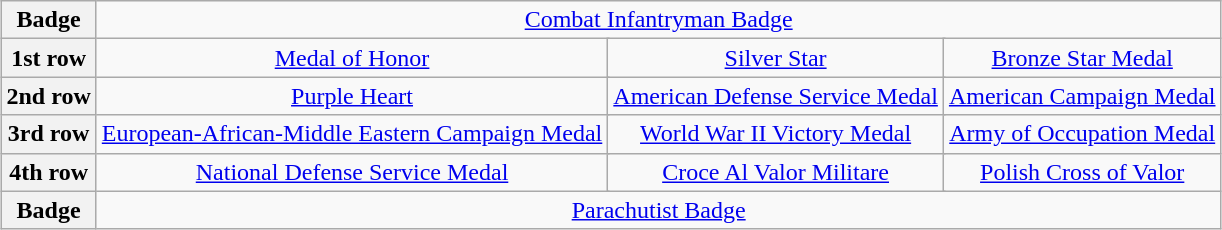<table class="wikitable" style="margin:1em auto; text-align:center;">
<tr>
<th>Badge</th>
<td colspan="12"><a href='#'>Combat Infantryman Badge</a></td>
</tr>
<tr>
<th>1st row</th>
<td colspan="4"><a href='#'>Medal of Honor</a> <br></td>
<td colspan="4"><a href='#'>Silver Star</a></td>
<td colspan="4"><a href='#'>Bronze Star Medal</a> <br></td>
</tr>
<tr>
<th>2nd row</th>
<td colspan="4"><a href='#'>Purple Heart</a> <br></td>
<td colspan="4"><a href='#'>American Defense Service Medal</a></td>
<td colspan="4"><a href='#'>American Campaign Medal</a></td>
</tr>
<tr>
<th>3rd row</th>
<td colspan="4"><a href='#'>European-African-Middle Eastern Campaign Medal</a> <br></td>
<td colspan="4"><a href='#'>World War II Victory Medal</a></td>
<td colspan="4"><a href='#'>Army of Occupation Medal</a></td>
</tr>
<tr>
<th>4th row</th>
<td colspan="4"><a href='#'>National Defense Service Medal</a> <br></td>
<td colspan="4"><a href='#'>Croce Al Valor Militare</a> <br></td>
<td colspan="4"><a href='#'>Polish Cross of Valor</a></td>
</tr>
<tr>
<th>Badge</th>
<td colspan="12"><a href='#'>Parachutist Badge</a></td>
</tr>
</table>
